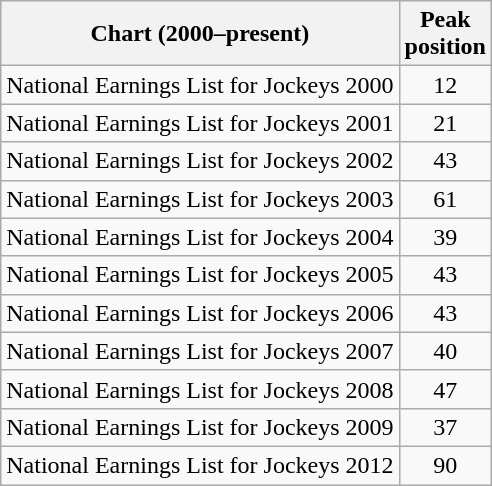<table class="wikitable sortable">
<tr>
<th>Chart (2000–present)</th>
<th>Peak<br>position</th>
</tr>
<tr>
<td>National Earnings List for Jockeys 2000</td>
<td style="text-align:center;">12</td>
</tr>
<tr>
<td>National Earnings List for Jockeys 2001</td>
<td style="text-align:center;">21</td>
</tr>
<tr>
<td>National Earnings List for Jockeys 2002</td>
<td style="text-align:center;">43</td>
</tr>
<tr>
<td>National Earnings List for Jockeys 2003</td>
<td style="text-align:center;">61</td>
</tr>
<tr>
<td>National Earnings List for Jockeys 2004</td>
<td style="text-align:center;">39</td>
</tr>
<tr>
<td>National Earnings List for Jockeys 2005</td>
<td style="text-align:center;">43</td>
</tr>
<tr>
<td>National Earnings List for Jockeys 2006</td>
<td style="text-align:center;">43</td>
</tr>
<tr>
<td>National Earnings List for Jockeys 2007</td>
<td style="text-align:center;">40</td>
</tr>
<tr>
<td>National Earnings List for Jockeys 2008</td>
<td style="text-align:center;">47</td>
</tr>
<tr>
<td>National Earnings List for Jockeys 2009</td>
<td style="text-align:center;">37</td>
</tr>
<tr>
<td>National Earnings List for Jockeys 2012</td>
<td style="text-align:center;">90</td>
</tr>
</table>
